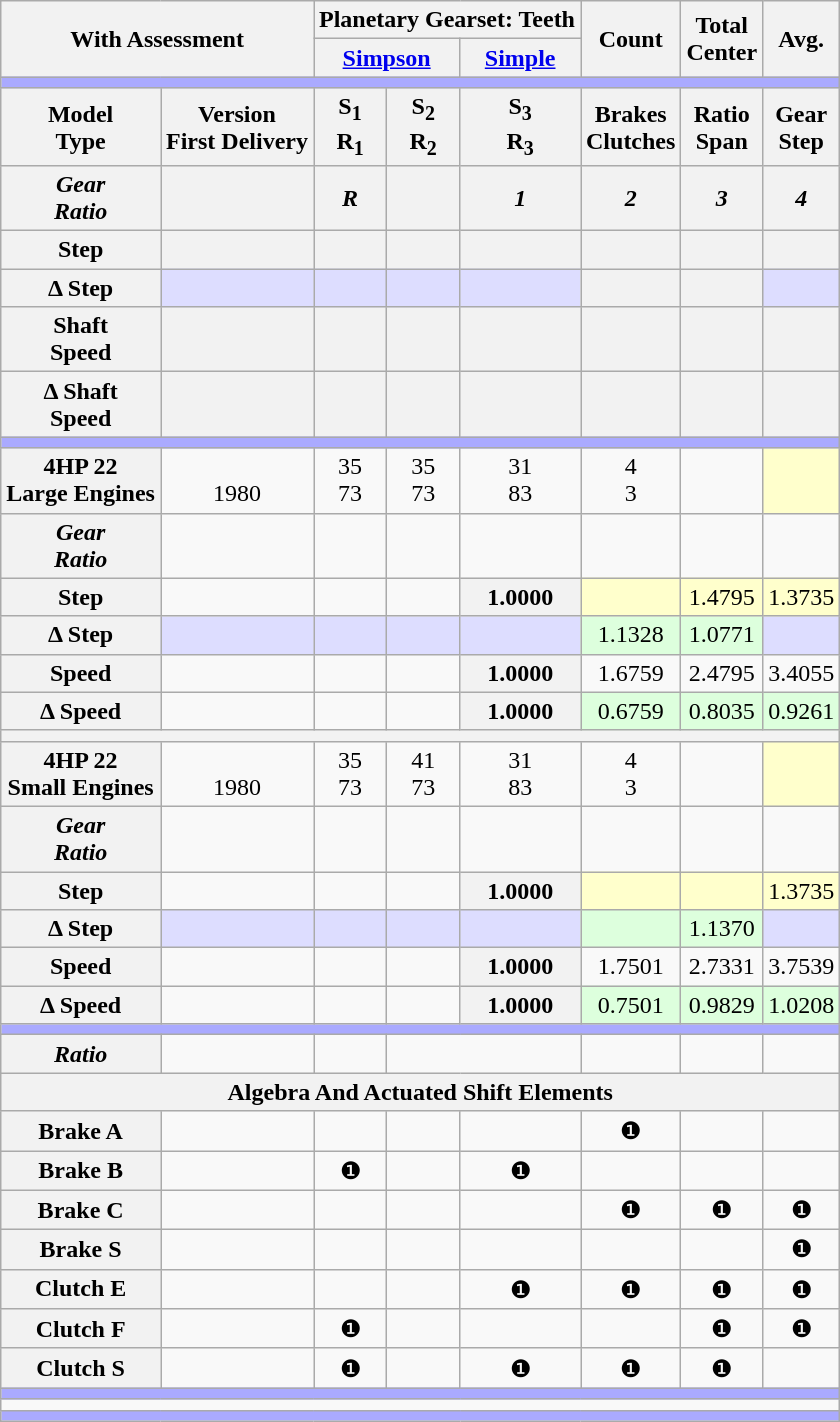<table class="wikitable collapsible" style="text-align:center">
<tr>
<th rowspan=2 colspan=2>With Assessment</th>
<th colspan=3>Planetary Gearset: Teeth</th>
<th rowspan=2>Count</th>
<th rowspan=2>Total<br>Center</th>
<th rowspan=2>Avg.</th>
</tr>
<tr>
<th colspan=2><a href='#'>Simpson</a></th>
<th><a href='#'>Simple</a></th>
</tr>
<tr>
<td colspan=8 style="background:#AAF;"></td>
</tr>
<tr>
<th>Model<br>Type</th>
<th>Version<br>First Delivery</th>
<th>S<sub>1</sub><br>R<sub>1</sub></th>
<th>S<sub>2</sub><br>R<sub>2</sub></th>
<th>S<sub>3</sub><br>R<sub>3</sub></th>
<th>Brakes<br>Clutches</th>
<th>Ratio<br>Span</th>
<th>Gear<br>Step</th>
</tr>
<tr style="font-style:italic;">
<th>Gear<br>Ratio</th>
<th></th>
<th>R<br></th>
<th></th>
<th>1<br></th>
<th>2<br></th>
<th>3<br></th>
<th>4<br></th>
</tr>
<tr>
<th>Step</th>
<th></th>
<th></th>
<th></th>
<th></th>
<th></th>
<th></th>
<th></th>
</tr>
<tr>
<th>Δ Step</th>
<th style="background:#DDF;"></th>
<th style="background:#DDF;"></th>
<th style="background:#DDF;"></th>
<th style="background:#DDF;"></th>
<th></th>
<th></th>
<th style="background:#DDF;"></th>
</tr>
<tr>
<th>Shaft<br>Speed</th>
<th></th>
<th></th>
<th></th>
<th></th>
<th></th>
<th></th>
<th></th>
</tr>
<tr>
<th>Δ Shaft<br>Speed</th>
<th></th>
<th></th>
<th></th>
<th></th>
<th></th>
<th></th>
<th></th>
</tr>
<tr>
<td colspan=8 style="background:#AAF;"></td>
</tr>
<tr>
<th>4HP 22<br>Large Engines</th>
<td><br>1980</td>
<td>35<br>73</td>
<td>35<br>73</td>
<td>31<br>83</td>
<td>4<br>3</td>
<td><br></td>
<td style="background:#FFC;"></td>
</tr>
<tr style="font-style:italic;">
<th>Gear<br>Ratio</th>
<td></td>
<td></td>
<td></td>
<td><br></td>
<td></td>
<td><br></td>
<td><br></td>
</tr>
<tr>
<th>Step</th>
<td></td>
<td></td>
<td></td>
<th>1.0000</th>
<td style="background:#FFC;"></td>
<td style="background:#FFC;">1.4795</td>
<td style="background:#FFC;">1.3735</td>
</tr>
<tr>
<th>Δ Step</th>
<td style="background:#DDF;"></td>
<td style="background:#DDF;"></td>
<td style="background:#DDF;"></td>
<td style="background:#DDF;"></td>
<td style="background:#DFD;">1.1328</td>
<td style="background:#DFD;">1.0771</td>
<td style="background:#DDF;"></td>
</tr>
<tr>
<th>Speed</th>
<td></td>
<td></td>
<td></td>
<th>1.0000</th>
<td>1.6759</td>
<td>2.4795</td>
<td>3.4055</td>
</tr>
<tr>
<th>Δ Speed</th>
<td></td>
<td></td>
<td></td>
<th>1.0000</th>
<td style="background:#DFD;">0.6759</td>
<td style="background:#DFD;">0.8035</td>
<td style="background:#DFD;">0.9261</td>
</tr>
<tr>
<th colspan="8"></th>
</tr>
<tr>
<th>4HP 22<br>Small Engines</th>
<td><br>1980</td>
<td>35<br>73</td>
<td>41<br>73</td>
<td>31<br>83</td>
<td>4<br>3</td>
<td><br></td>
<td style="background:#FFC;"></td>
</tr>
<tr style="font-style:italic;">
<th>Gear<br>Ratio</th>
<td></td>
<td></td>
<td></td>
<td><br></td>
<td></td>
<td></td>
<td><br></td>
</tr>
<tr>
<th>Step</th>
<td></td>
<td></td>
<td></td>
<th>1.0000</th>
<td style="background:#FFC;"></td>
<td style="background:#FFC;"></td>
<td style="background:#FFC;">1.3735</td>
</tr>
<tr>
<th>Δ Step</th>
<td style="background:#DDF;"></td>
<td style="background:#DDF;"></td>
<td style="background:#DDF;"></td>
<td style="background:#DDF;"></td>
<td style="background:#DFD;"></td>
<td style="background:#DFD;">1.1370</td>
<td style="background:#DDF;"></td>
</tr>
<tr>
<th>Speed</th>
<td></td>
<td></td>
<td></td>
<th>1.0000</th>
<td>1.7501</td>
<td>2.7331</td>
<td>3.7539</td>
</tr>
<tr>
<th>Δ Speed</th>
<td></td>
<td></td>
<td></td>
<th>1.0000</th>
<td style="background:#DFD;">0.7501</td>
<td style="background:#DFD;">0.9829</td>
<td style="background:#DFD;">1.0208</td>
</tr>
<tr>
<td colspan="8" style="background:#AAF;"></td>
</tr>
<tr style="font-style:italic;">
<th>Ratio</th>
<td></td>
<td></td>
<td colspan=2></td>
<td></td>
<td></td>
<td></td>
</tr>
<tr>
<th colspan=8>Algebra And Actuated Shift Elements</th>
</tr>
<tr>
<th>Brake A</th>
<td></td>
<td></td>
<td></td>
<td></td>
<td>❶</td>
<td></td>
<td></td>
</tr>
<tr>
<th>Brake B</th>
<td></td>
<td>❶</td>
<td></td>
<td>❶</td>
<td></td>
<td></td>
<td></td>
</tr>
<tr>
<th>Brake C</th>
<td></td>
<td></td>
<td></td>
<td></td>
<td>❶</td>
<td>❶</td>
<td>❶</td>
</tr>
<tr>
<th>Brake S</th>
<td></td>
<td></td>
<td></td>
<td></td>
<td></td>
<td></td>
<td>❶</td>
</tr>
<tr>
<th>Clutch E</th>
<td></td>
<td></td>
<td></td>
<td>❶</td>
<td>❶</td>
<td>❶</td>
<td>❶</td>
</tr>
<tr>
<th>Clutch F</th>
<td></td>
<td>❶</td>
<td></td>
<td></td>
<td></td>
<td>❶</td>
<td>❶</td>
</tr>
<tr>
<th>Clutch S</th>
<td></td>
<td>❶</td>
<td></td>
<td>❶</td>
<td>❶</td>
<td>❶</td>
<td></td>
</tr>
<tr>
<td colspan="8" style="background:#AAF;"></td>
</tr>
<tr>
<td colspan="8"></td>
</tr>
<tr>
<td colspan="8" style="background:#AAF;"></td>
</tr>
</table>
